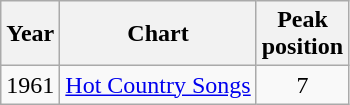<table class="wikitable">
<tr>
<th>Year</th>
<th>Chart</th>
<th>Peak<br>position</th>
</tr>
<tr>
<td>1961</td>
<td><a href='#'>Hot Country Songs</a></td>
<td style="text-align:center;">7</td>
</tr>
</table>
